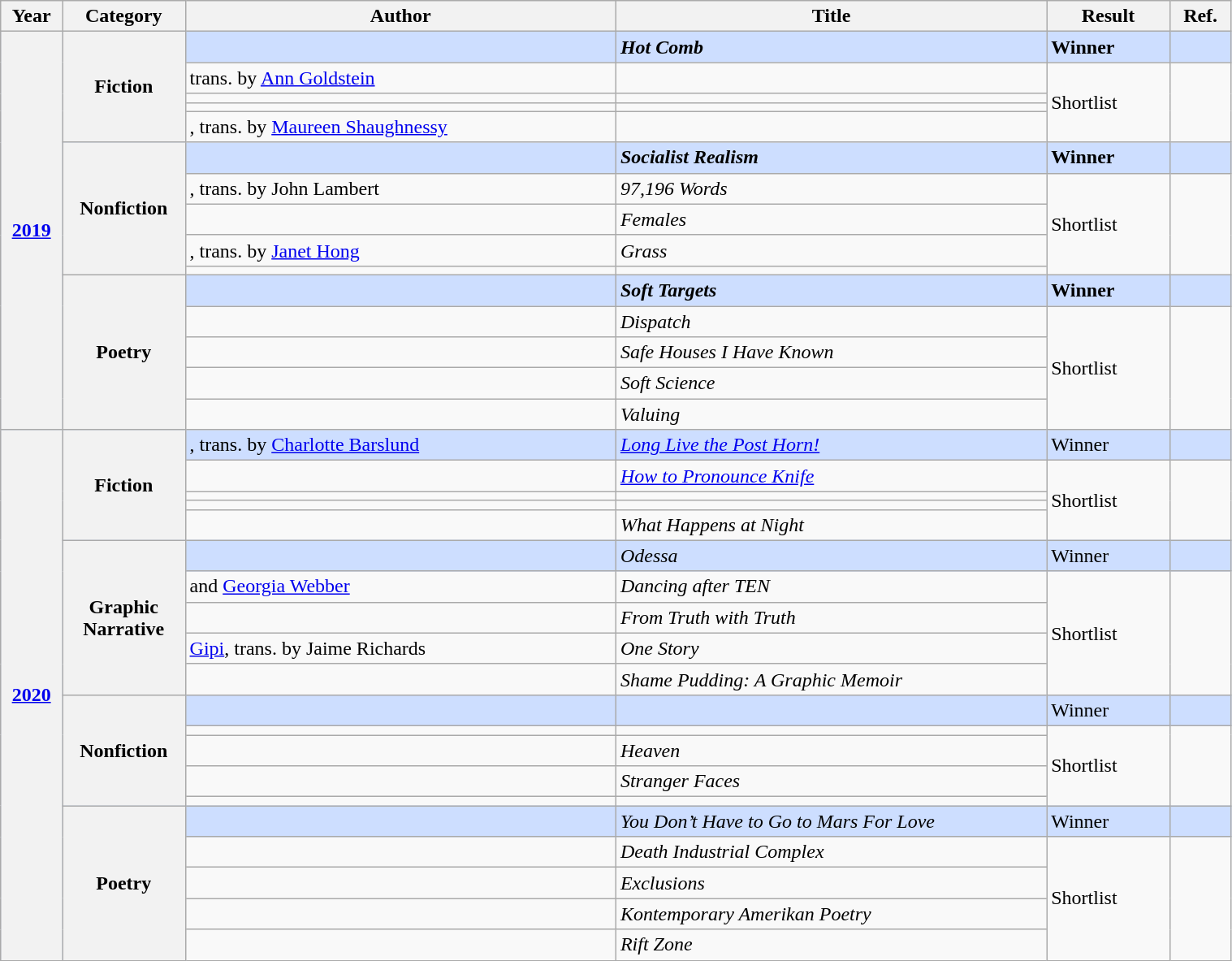<table class="wikitable sortable mw-collapsible" width="80%">
<tr>
<th scope="col" width="5%">Year</th>
<th scope="col" width="10%">Category</th>
<th scope="col" width="35%">Author</th>
<th scope="col" width="35%">Title</th>
<th scope="col" width="10%">Result</th>
<th scope="col" width="5%" class="unsortable">Ref.</th>
</tr>
<tr style="background:#cddeff">
<th scope=row rowspan="15"><a href='#'>2019</a></th>
<th scope=row rowspan="5">Fiction</th>
<td><strong></strong></td>
<td><strong><em>Hot Comb</em></strong></td>
<td><strong>Winner</strong></td>
<td></td>
</tr>
<tr>
<td> trans. by <a href='#'>Ann Goldstein</a></td>
<td><em></em></td>
<td scope=row rowspan="4">Shortlist</td>
<td scope=row rowspan="4"></td>
</tr>
<tr>
<td></td>
<td><em></em></td>
</tr>
<tr>
<td></td>
<td><em></em></td>
</tr>
<tr>
<td>, trans. by <a href='#'>Maureen Shaughnessy</a></td>
<td><em></em></td>
</tr>
<tr style="background:#cddeff">
<th scope=row rowspan="5">Nonfiction</th>
<td><strong></strong></td>
<td><strong><em>Socialist Realism</em></strong></td>
<td><strong>Winner</strong></td>
<td></td>
</tr>
<tr>
<td>, trans. by John Lambert</td>
<td><em>97,196 Words</em></td>
<td scope=row rowspan="4">Shortlist</td>
<td scope=row rowspan="4"></td>
</tr>
<tr>
<td></td>
<td><em>Females</em></td>
</tr>
<tr>
<td>, trans. by <a href='#'>Janet Hong</a></td>
<td><em>Grass</em></td>
</tr>
<tr>
<td></td>
<td><em></em></td>
</tr>
<tr style="background:#cddeff">
<th scope=row rowspan="5">Poetry</th>
<td><strong></strong></td>
<td><strong><em>Soft Targets</em></strong></td>
<td><strong>Winner</strong></td>
<td></td>
</tr>
<tr>
<td></td>
<td><em>Dispatch</em></td>
<td scope=row rowspan="4">Shortlist</td>
<td scope=row rowspan="4"></td>
</tr>
<tr>
<td></td>
<td><em>Safe Houses I Have Known</em></td>
</tr>
<tr>
<td></td>
<td><em>Soft Science</em></td>
</tr>
<tr>
<td></td>
<td><em>Valuing</em></td>
</tr>
<tr style="background:#cddeff">
<th scope=row rowspan="20"><a href='#'>2020</a></th>
<th scope=row rowspan="5">Fiction</th>
<td>, trans. by <a href='#'>Charlotte Barslund</a></td>
<td><em><a href='#'>Long Live the Post Horn!</a></em></td>
<td>Winner</td>
<td></td>
</tr>
<tr>
<td></td>
<td><em><a href='#'>How to Pronounce Knife</a></em></td>
<td scope=row rowspan="4">Shortlist</td>
<td scope=row rowspan="4"></td>
</tr>
<tr>
<td></td>
<td><em></em></td>
</tr>
<tr>
<td></td>
<td><em></em></td>
</tr>
<tr>
<td></td>
<td><em>What Happens at Night</em></td>
</tr>
<tr style="background:#cddeff">
<th scope=row rowspan="5">Graphic Narrative</th>
<td></td>
<td><em>Odessa</em></td>
<td>Winner</td>
<td></td>
</tr>
<tr>
<td> and <a href='#'>Georgia Webber</a></td>
<td><em>Dancing after TEN</em></td>
<td scope=row rowspan="4">Shortlist</td>
<td scope=row rowspan="4"></td>
</tr>
<tr>
<td></td>
<td><em>From Truth with Truth</em></td>
</tr>
<tr>
<td><a href='#'>Gipi</a>, trans. by Jaime Richards</td>
<td><em>One Story</em></td>
</tr>
<tr>
<td></td>
<td><em>Shame Pudding: A Graphic Memoir</em></td>
</tr>
<tr style="background:#cddeff">
<th scope=row rowspan="5">Nonfiction</th>
<td></td>
<td><em></em></td>
<td>Winner</td>
<td></td>
</tr>
<tr>
<td></td>
<td><em></em></td>
<td scope=row rowspan="4">Shortlist</td>
<td scope=row rowspan="4"></td>
</tr>
<tr>
<td></td>
<td><em>Heaven</em></td>
</tr>
<tr>
<td></td>
<td><em>Stranger Faces</em></td>
</tr>
<tr>
<td></td>
<td><em></em></td>
</tr>
<tr style="background:#cddeff">
<th scope=row rowspan="5">Poetry</th>
<td></td>
<td><em>You Don’t Have to Go to Mars For Love</em></td>
<td>Winner</td>
<td></td>
</tr>
<tr>
<td></td>
<td><em>Death Industrial Complex</em></td>
<td scope=row rowspan="4">Shortlist</td>
<td scope=row rowspan="4"></td>
</tr>
<tr>
<td></td>
<td><em>Exclusions</em></td>
</tr>
<tr>
<td></td>
<td><em>Kontemporary Amerikan Poetry</em></td>
</tr>
<tr>
<td></td>
<td><em>Rift Zone</em></td>
</tr>
</table>
